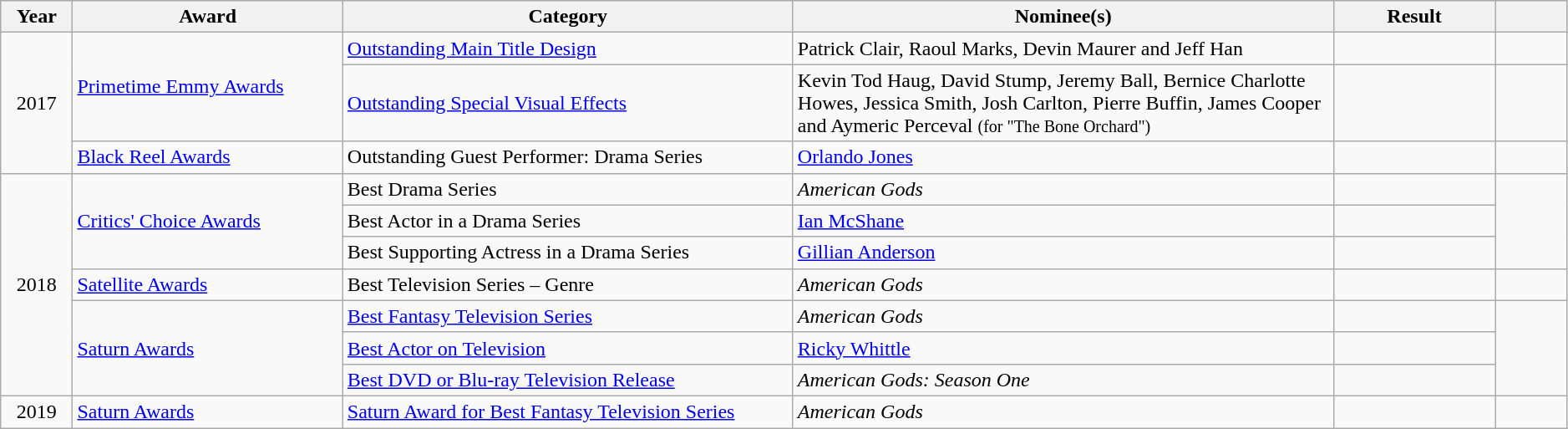<table class="wikitable sortable plainrowheaders" style="width:99%;">
<tr>
<th width="4%">Year</th>
<th width="15%">Award</th>
<th width="25%">Category</th>
<th width="30%">Nominee(s)</th>
<th width="9%">Result</th>
<th scope="col" class="unsortable" width="4%"></th>
</tr>
<tr>
<td rowspan="3" align="center">2017</td>
<td rowspan=2><a href='#'>Primetime Emmy Awards</a></td>
<td><a href='#'>Outstanding Main Title Design</a></td>
<td>Patrick Clair, Raoul Marks, Devin Maurer and Jeff Han</td>
<td></td>
<td align="center"></td>
</tr>
<tr>
<td><a href='#'>Outstanding Special Visual Effects</a></td>
<td>Kevin Tod Haug, David Stump, Jeremy Ball, Bernice Charlotte Howes, Jessica Smith, Josh Carlton, Pierre Buffin, James Cooper and Aymeric Perceval <small>(for "The Bone Orchard")</small></td>
<td></td>
<td align="center"></td>
</tr>
<tr>
<td><a href='#'>Black Reel Awards</a></td>
<td>Outstanding Guest Performer: Drama Series</td>
<td><a href='#'>Orlando Jones</a></td>
<td></td>
<td align="center"></td>
</tr>
<tr>
<td rowspan="7" align="center">2018</td>
<td rowspan=3><a href='#'>Critics' Choice Awards</a></td>
<td>Best Drama Series</td>
<td><em>American Gods</em></td>
<td></td>
<td align="center" rowspan=3></td>
</tr>
<tr>
<td>Best Actor in a Drama Series</td>
<td><a href='#'>Ian McShane</a></td>
<td></td>
</tr>
<tr>
<td>Best Supporting Actress in a Drama Series</td>
<td><a href='#'>Gillian Anderson</a></td>
<td></td>
</tr>
<tr>
<td><a href='#'>Satellite Awards</a></td>
<td>Best Television Series – Genre</td>
<td><em>American Gods</em></td>
<td></td>
<td align="center"></td>
</tr>
<tr>
<td rowspan=3><a href='#'>Saturn Awards</a></td>
<td><a href='#'>Best Fantasy Television Series</a></td>
<td><em>American Gods</em></td>
<td></td>
<td align="center" rowspan=3></td>
</tr>
<tr>
<td><a href='#'>Best Actor on Television</a></td>
<td><a href='#'>Ricky Whittle</a></td>
<td></td>
</tr>
<tr>
<td><a href='#'>Best DVD or Blu-ray Television Release</a></td>
<td><em>American Gods: Season One</em></td>
<td></td>
</tr>
<tr>
<td align="center">2019</td>
<td><a href='#'>Saturn Awards</a></td>
<td><a href='#'>Saturn Award for Best Fantasy Television Series</a></td>
<td><em>American Gods</em></td>
<td></td>
<td align="center"></td>
</tr>
</table>
